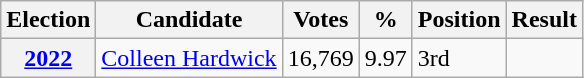<table class="wikitable sortable">
<tr>
<th>Election</th>
<th>Candidate</th>
<th>Votes</th>
<th>%</th>
<th>Position</th>
<th>Result</th>
</tr>
<tr>
<th><a href='#'>2022</a></th>
<td><a href='#'>Colleen Hardwick</a></td>
<td>16,769</td>
<td>9.97</td>
<td>3rd</td>
<td></td>
</tr>
</table>
